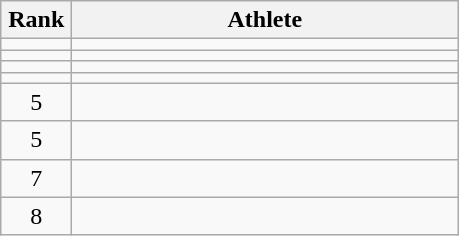<table class="wikitable" style="text-align: center;">
<tr>
<th width=40>Rank</th>
<th width=250>Athlete</th>
</tr>
<tr>
<td></td>
<td align=left></td>
</tr>
<tr>
<td></td>
<td align=left></td>
</tr>
<tr>
<td></td>
<td align=left></td>
</tr>
<tr>
<td></td>
<td align=left></td>
</tr>
<tr>
<td>5</td>
<td align=left></td>
</tr>
<tr>
<td>5</td>
<td align=left></td>
</tr>
<tr>
<td>7</td>
<td align=left></td>
</tr>
<tr>
<td>8</td>
<td align=left></td>
</tr>
</table>
